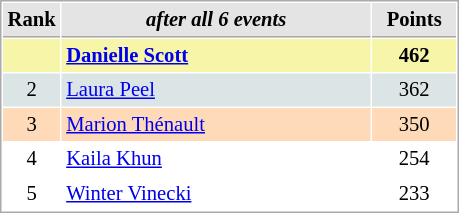<table cellspacing="1" cellpadding="3" style="border:1px solid #AAAAAA;font-size:86%">
<tr style="background-color: #E4E4E4;">
<th style="border-bottom:1px solid #AAAAAA; width: 10px;">Rank</th>
<th style="border-bottom:1px solid #AAAAAA; width: 200px;"><em>after all 6 events</em></th>
<th style="border-bottom:1px solid #AAAAAA; width: 50px;">Points</th>
</tr>
<tr style="background:#f7f6a8;">
<td align=center></td>
<td> <strong><a href='#'>Danielle Scott</a></strong></td>
<td align=center><strong>462</strong></td>
</tr>
<tr style="background:#dce5e5;">
<td align=center>2</td>
<td> <a href='#'>Laura Peel</a></td>
<td align=center>362</td>
</tr>
<tr style="background:#ffdab9;">
<td align=center>3</td>
<td> <a href='#'>Marion Thénault</a></td>
<td align=center>350</td>
</tr>
<tr>
<td align=center>4</td>
<td> <a href='#'>Kaila Khun</a></td>
<td align=center>254</td>
</tr>
<tr>
<td align=center>5</td>
<td> <a href='#'>Winter Vinecki</a></td>
<td align=center>233</td>
</tr>
</table>
